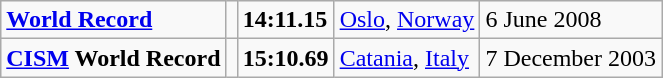<table class="wikitable">
<tr>
<td><strong><a href='#'>World Record</a></strong></td>
<td></td>
<td><strong>14:11.15</strong></td>
<td><a href='#'>Oslo</a>, <a href='#'>Norway</a></td>
<td>6 June 2008</td>
</tr>
<tr>
<td><strong><a href='#'>CISM</a> World Record</strong></td>
<td></td>
<td><strong>15:10.69</strong></td>
<td><a href='#'>Catania</a>, <a href='#'>Italy</a></td>
<td>7 December 2003</td>
</tr>
</table>
